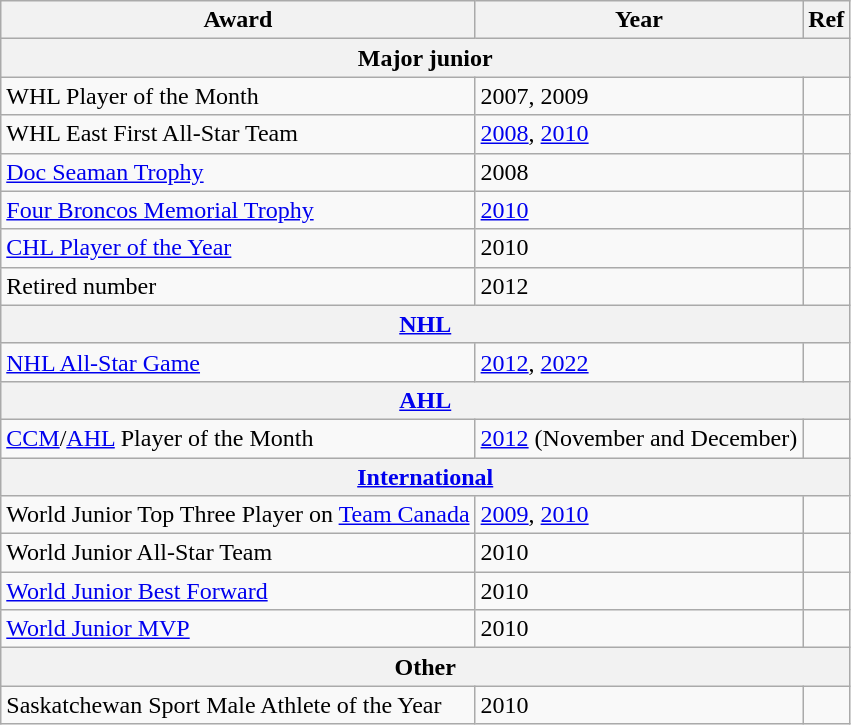<table class="wikitable">
<tr>
<th>Award</th>
<th>Year</th>
<th>Ref</th>
</tr>
<tr>
<th colspan="3">Major junior</th>
</tr>
<tr>
<td>WHL Player of the Month</td>
<td>2007, 2009</td>
<td></td>
</tr>
<tr>
<td>WHL East First All-Star Team</td>
<td><a href='#'>2008</a>, <a href='#'>2010</a></td>
<td></td>
</tr>
<tr>
<td><a href='#'>Doc Seaman Trophy</a></td>
<td>2008</td>
<td></td>
</tr>
<tr>
<td><a href='#'>Four Broncos Memorial Trophy</a></td>
<td><a href='#'>2010</a></td>
<td></td>
</tr>
<tr>
<td><a href='#'>CHL Player of the Year</a></td>
<td>2010</td>
<td></td>
</tr>
<tr>
<td>Retired number</td>
<td>2012</td>
<td></td>
</tr>
<tr>
<th colspan="3"><a href='#'>NHL</a></th>
</tr>
<tr>
<td><a href='#'>NHL All-Star Game</a></td>
<td><a href='#'>2012</a>, <a href='#'>2022</a></td>
<td></td>
</tr>
<tr>
<th colspan="3"><a href='#'>AHL</a></th>
</tr>
<tr>
<td><a href='#'>CCM</a>/<a href='#'>AHL</a> Player of the Month</td>
<td><a href='#'>2012</a> (November and December)</td>
<td></td>
</tr>
<tr>
<th colspan="3"><a href='#'>International</a></th>
</tr>
<tr>
<td>World Junior Top Three Player on <a href='#'>Team Canada</a></td>
<td><a href='#'>2009</a>, <a href='#'>2010</a></td>
<td></td>
</tr>
<tr>
<td>World Junior All-Star Team</td>
<td>2010</td>
<td></td>
</tr>
<tr>
<td><a href='#'>World Junior Best Forward</a></td>
<td>2010</td>
<td></td>
</tr>
<tr>
<td><a href='#'>World Junior MVP</a></td>
<td>2010</td>
<td></td>
</tr>
<tr>
<th colspan="3">Other</th>
</tr>
<tr>
<td>Saskatchewan Sport Male Athlete of the Year</td>
<td>2010</td>
<td></td>
</tr>
</table>
